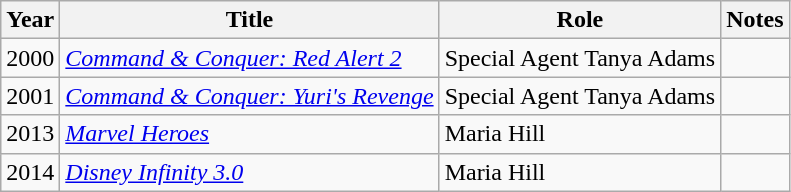<table class="wikitable sortable">
<tr>
<th>Year</th>
<th>Title</th>
<th>Role</th>
<th class="unsortable">Notes</th>
</tr>
<tr>
<td>2000</td>
<td><em><a href='#'>Command & Conquer: Red Alert 2</a></em></td>
<td>Special Agent Tanya Adams</td>
<td></td>
</tr>
<tr>
<td>2001</td>
<td><em><a href='#'>Command & Conquer: Yuri's Revenge</a></em></td>
<td>Special Agent Tanya Adams</td>
<td></td>
</tr>
<tr>
<td>2013</td>
<td><em><a href='#'>Marvel Heroes</a></em></td>
<td>Maria Hill</td>
<td></td>
</tr>
<tr>
<td>2014</td>
<td><em><a href='#'>Disney Infinity 3.0</a></em></td>
<td>Maria Hill</td>
<td></td>
</tr>
</table>
